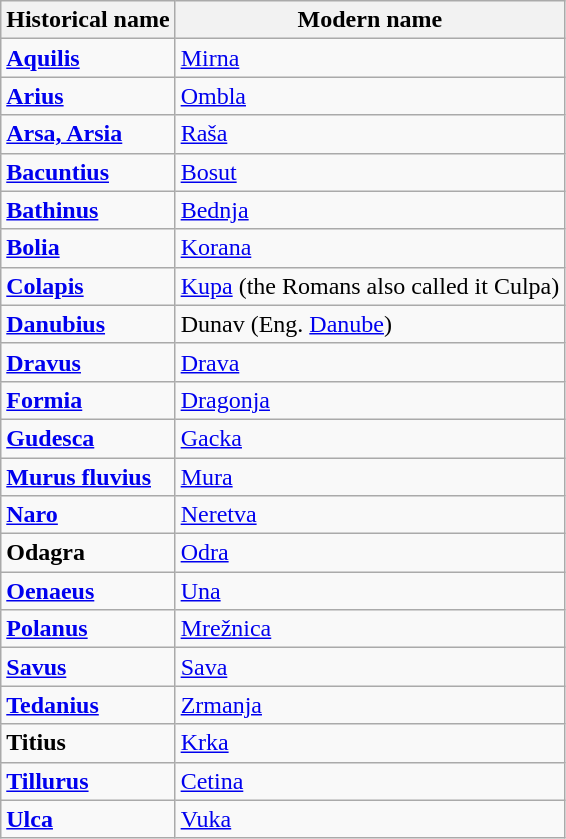<table class="wikitable">
<tr>
<th>Historical name</th>
<th>Modern name</th>
</tr>
<tr>
<td><strong><a href='#'>Aquilis</a></strong></td>
<td><a href='#'>Mirna</a></td>
</tr>
<tr>
<td><strong><a href='#'>Arius</a></strong></td>
<td><a href='#'>Ombla</a></td>
</tr>
<tr>
<td><strong><a href='#'>Arsa, Arsia</a></strong></td>
<td><a href='#'>Raša</a></td>
</tr>
<tr>
<td><strong><a href='#'>Bacuntius</a></strong></td>
<td><a href='#'>Bosut</a></td>
</tr>
<tr>
<td><strong><a href='#'>Bathinus</a></strong></td>
<td><a href='#'>Bednja</a></td>
</tr>
<tr>
<td><strong><a href='#'>Bolia</a></strong></td>
<td><a href='#'>Korana</a></td>
</tr>
<tr>
<td><strong><a href='#'>Colapis</a></strong></td>
<td><a href='#'>Kupa</a> (the Romans also called it Culpa)</td>
</tr>
<tr>
<td><strong><a href='#'>Danubius</a></strong></td>
<td>Dunav (Eng. <a href='#'>Danube</a>)</td>
</tr>
<tr>
<td><strong><a href='#'>Dravus</a></strong></td>
<td><a href='#'>Drava</a></td>
</tr>
<tr>
<td><strong><a href='#'>Formia</a></strong></td>
<td><a href='#'>Dragonja</a></td>
</tr>
<tr>
<td><strong><a href='#'>Gudesca</a></strong></td>
<td><a href='#'>Gacka</a></td>
</tr>
<tr>
<td><strong><a href='#'>Murus fluvius</a></strong></td>
<td><a href='#'>Mura</a></td>
</tr>
<tr>
<td><strong><a href='#'>Naro</a></strong></td>
<td><a href='#'>Neretva</a></td>
</tr>
<tr>
<td><strong>Odagra</strong></td>
<td><a href='#'>Odra</a></td>
</tr>
<tr>
<td><strong><a href='#'>Oenaeus</a></strong></td>
<td><a href='#'>Una</a></td>
</tr>
<tr>
<td><strong><a href='#'>Polanus</a></strong></td>
<td><a href='#'>Mrežnica</a></td>
</tr>
<tr>
<td><strong><a href='#'>Savus</a></strong></td>
<td><a href='#'>Sava</a></td>
</tr>
<tr>
<td><strong><a href='#'>Tedanius</a></strong></td>
<td><a href='#'>Zrmanja</a></td>
</tr>
<tr>
<td><strong>Titius</strong></td>
<td><a href='#'>Krka</a></td>
</tr>
<tr>
<td><strong><a href='#'>Tillurus</a></strong></td>
<td><a href='#'>Cetina</a></td>
</tr>
<tr>
<td><strong><a href='#'>Ulca</a></strong></td>
<td><a href='#'>Vuka</a></td>
</tr>
</table>
